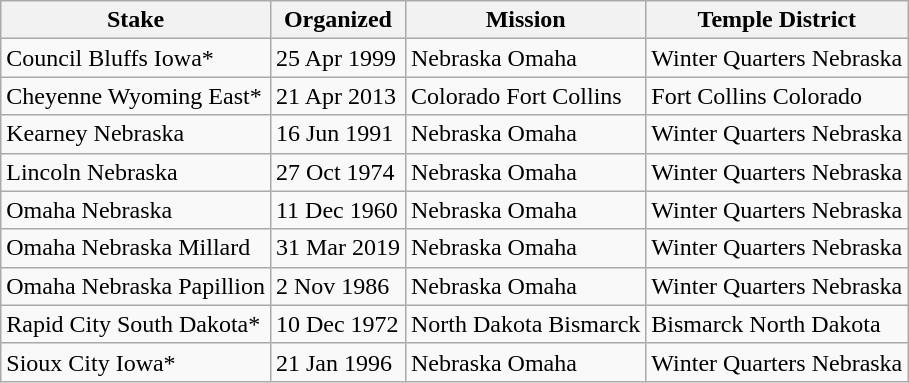<table class="wikitable sortable">
<tr>
<th>Stake</th>
<th data-sort-type=date>Organized</th>
<th>Mission</th>
<th>Temple District</th>
</tr>
<tr>
<td>Council Bluffs Iowa*</td>
<td>25 Apr 1999</td>
<td>Nebraska Omaha</td>
<td>Winter Quarters Nebraska</td>
</tr>
<tr>
<td>Cheyenne Wyoming East*</td>
<td>21 Apr 2013</td>
<td>Colorado Fort Collins</td>
<td>Fort Collins Colorado</td>
</tr>
<tr>
<td>Kearney Nebraska</td>
<td>16 Jun 1991</td>
<td>Nebraska Omaha</td>
<td>Winter Quarters Nebraska</td>
</tr>
<tr>
<td>Lincoln Nebraska</td>
<td>27 Oct 1974</td>
<td>Nebraska Omaha</td>
<td>Winter Quarters Nebraska</td>
</tr>
<tr>
<td>Omaha Nebraska</td>
<td>11 Dec 1960</td>
<td>Nebraska Omaha</td>
<td>Winter Quarters Nebraska</td>
</tr>
<tr>
<td>Omaha Nebraska Millard</td>
<td>31 Mar 2019</td>
<td>Nebraska Omaha</td>
<td>Winter Quarters Nebraska</td>
</tr>
<tr>
<td>Omaha Nebraska Papillion</td>
<td>2 Nov 1986</td>
<td>Nebraska Omaha</td>
<td>Winter Quarters Nebraska</td>
</tr>
<tr>
<td>Rapid City South Dakota*</td>
<td>10 Dec 1972</td>
<td>North Dakota Bismarck</td>
<td>Bismarck North Dakota</td>
</tr>
<tr>
<td>Sioux City Iowa*</td>
<td>21 Jan 1996</td>
<td>Nebraska Omaha</td>
<td>Winter Quarters Nebraska</td>
</tr>
</table>
